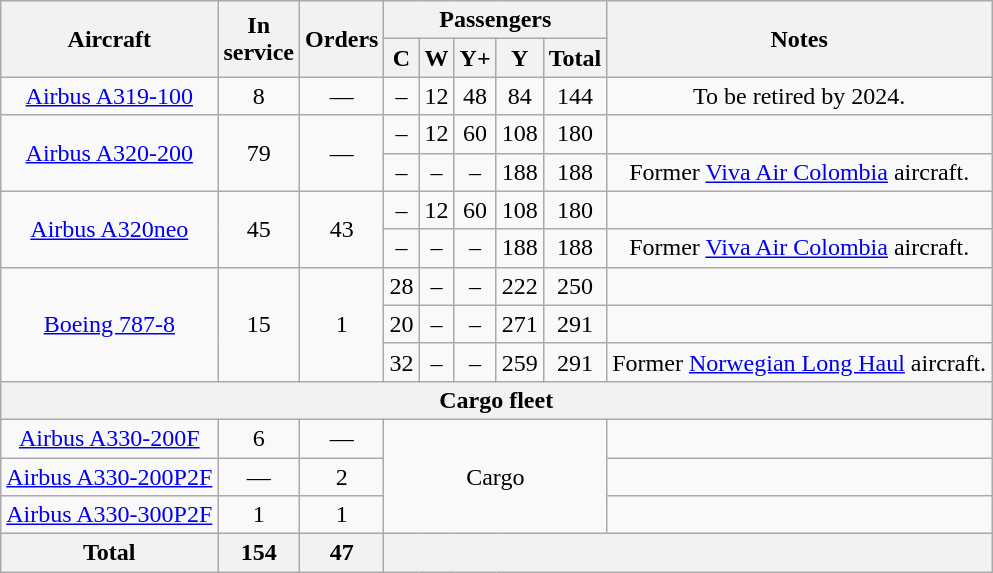<table class="wikitable" style="text-align:center;">
<tr>
<th rowspan="2">Aircraft</th>
<th rowspan="2">In <br> service</th>
<th rowspan="2">Orders</th>
<th colspan="5">Passengers</th>
<th rowspan="2">Notes</th>
</tr>
<tr>
<th><abbr>C</abbr></th>
<th><abbr>W</abbr></th>
<th><abbr>Y+</abbr></th>
<th><abbr>Y</abbr></th>
<th>Total</th>
</tr>
<tr>
<td><a href='#'>Airbus A319-100</a></td>
<td>8</td>
<td>—</td>
<td>–</td>
<td>12</td>
<td>48</td>
<td>84</td>
<td>144</td>
<td>To be retired by 2024.</td>
</tr>
<tr>
<td rowspan="2"><a href='#'>Airbus A320-200</a></td>
<td rowspan="2">79</td>
<td rowspan="2">—</td>
<td>–</td>
<td>12</td>
<td>60</td>
<td>108</td>
<td>180</td>
<td></td>
</tr>
<tr>
<td>–</td>
<td>–</td>
<td>–</td>
<td>188</td>
<td>188</td>
<td>Former <a href='#'>Viva Air Colombia</a> aircraft.</td>
</tr>
<tr>
<td rowspan="2"><a href='#'>Airbus A320neo</a></td>
<td rowspan="2">45</td>
<td rowspan="2">43</td>
<td>–</td>
<td>12</td>
<td>60</td>
<td>108</td>
<td>180</td>
<td></td>
</tr>
<tr>
<td>–</td>
<td>–</td>
<td>–</td>
<td>188</td>
<td>188</td>
<td>Former <a href='#'>Viva Air Colombia</a> aircraft.</td>
</tr>
<tr>
<td rowspan="3"><a href='#'>Boeing 787-8</a></td>
<td rowspan="3">15</td>
<td rowspan="3">1</td>
<td>28</td>
<td>–</td>
<td>–</td>
<td>222</td>
<td>250</td>
<td></td>
</tr>
<tr>
<td>20</td>
<td>–</td>
<td>–</td>
<td>271</td>
<td>291</td>
<td></td>
</tr>
<tr>
<td>32</td>
<td>–</td>
<td>–</td>
<td>259</td>
<td>291</td>
<td>Former <a href='#'>Norwegian Long Haul</a> aircraft.</td>
</tr>
<tr>
<th colspan="9">Cargo fleet</th>
</tr>
<tr>
<td><a href='#'>Airbus A330-200F</a></td>
<td>6</td>
<td>—</td>
<td colspan="5" rowspan="3">Cargo</td>
</tr>
<tr>
<td><a href='#'>Airbus A330-200P2F</a></td>
<td>—</td>
<td>2</td>
<td></td>
</tr>
<tr>
<td><a href='#'>Airbus A330-300P2F</a></td>
<td>1</td>
<td>1</td>
<td></td>
</tr>
<tr>
<th>Total</th>
<th>154</th>
<th>47</th>
<th colspan="6"></th>
</tr>
</table>
